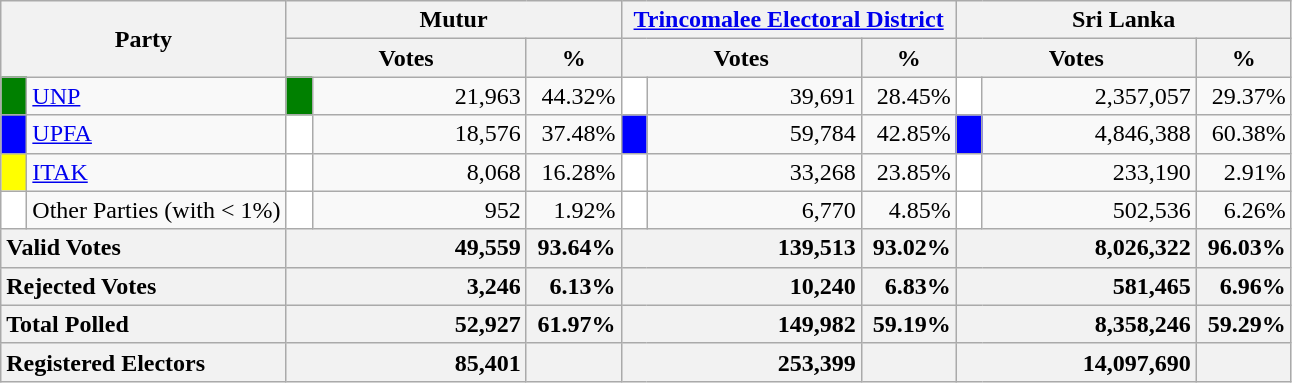<table class="wikitable">
<tr>
<th colspan="2" width="144px"rowspan="2">Party</th>
<th colspan="3" width="216px">Mutur</th>
<th colspan="3" width="216px"><a href='#'>Trincomalee Electoral District</a></th>
<th colspan="3" width="216px">Sri Lanka</th>
</tr>
<tr>
<th colspan="2" width="144px">Votes</th>
<th>%</th>
<th colspan="2" width="144px">Votes</th>
<th>%</th>
<th colspan="2" width="144px">Votes</th>
<th>%</th>
</tr>
<tr>
<td style="background-color:green;" width="10px"></td>
<td style="text-align:left;"><a href='#'>UNP</a></td>
<td style="background-color:green;" width="10px"></td>
<td style="text-align:right;">21,963</td>
<td style="text-align:right;">44.32%</td>
<td style="background-color:white;" width="10px"></td>
<td style="text-align:right;">39,691</td>
<td style="text-align:right;">28.45%</td>
<td style="background-color:white;" width="10px"></td>
<td style="text-align:right;">2,357,057</td>
<td style="text-align:right;">29.37%</td>
</tr>
<tr>
<td style="background-color:blue;" width="10px"></td>
<td style="text-align:left;"><a href='#'>UPFA</a></td>
<td style="background-color:white;" width="10px"></td>
<td style="text-align:right;">18,576</td>
<td style="text-align:right;">37.48%</td>
<td style="background-color:blue;" width="10px"></td>
<td style="text-align:right;">59,784</td>
<td style="text-align:right;">42.85%</td>
<td style="background-color:blue;" width="10px"></td>
<td style="text-align:right;">4,846,388</td>
<td style="text-align:right;">60.38%</td>
</tr>
<tr>
<td style="background-color:yellow;" width="10px"></td>
<td style="text-align:left;"><a href='#'>ITAK</a></td>
<td style="background-color:white;" width="10px"></td>
<td style="text-align:right;">8,068</td>
<td style="text-align:right;">16.28%</td>
<td style="background-color:white;" width="10px"></td>
<td style="text-align:right;">33,268</td>
<td style="text-align:right;">23.85%</td>
<td style="background-color:white;" width="10px"></td>
<td style="text-align:right;">233,190</td>
<td style="text-align:right;">2.91%</td>
</tr>
<tr>
<td style="background-color:white;" width="10px"></td>
<td style="text-align:left;">Other Parties (with < 1%)</td>
<td style="background-color:white;" width="10px"></td>
<td style="text-align:right;">952</td>
<td style="text-align:right;">1.92%</td>
<td style="background-color:white;" width="10px"></td>
<td style="text-align:right;">6,770</td>
<td style="text-align:right;">4.85%</td>
<td style="background-color:white;" width="10px"></td>
<td style="text-align:right;">502,536</td>
<td style="text-align:right;">6.26%</td>
</tr>
<tr>
<th colspan="2" width="144px"style="text-align:left;">Valid Votes</th>
<th style="text-align:right;"colspan="2" width="144px">49,559</th>
<th style="text-align:right;">93.64%</th>
<th style="text-align:right;"colspan="2" width="144px">139,513</th>
<th style="text-align:right;">93.02%</th>
<th style="text-align:right;"colspan="2" width="144px">8,026,322</th>
<th style="text-align:right;">96.03%</th>
</tr>
<tr>
<th colspan="2" width="144px"style="text-align:left;">Rejected Votes</th>
<th style="text-align:right;"colspan="2" width="144px">3,246</th>
<th style="text-align:right;">6.13%</th>
<th style="text-align:right;"colspan="2" width="144px">10,240</th>
<th style="text-align:right;">6.83%</th>
<th style="text-align:right;"colspan="2" width="144px">581,465</th>
<th style="text-align:right;">6.96%</th>
</tr>
<tr>
<th colspan="2" width="144px"style="text-align:left;">Total Polled</th>
<th style="text-align:right;"colspan="2" width="144px">52,927</th>
<th style="text-align:right;">61.97%</th>
<th style="text-align:right;"colspan="2" width="144px">149,982</th>
<th style="text-align:right;">59.19%</th>
<th style="text-align:right;"colspan="2" width="144px">8,358,246</th>
<th style="text-align:right;">59.29%</th>
</tr>
<tr>
<th colspan="2" width="144px"style="text-align:left;">Registered Electors</th>
<th style="text-align:right;"colspan="2" width="144px">85,401</th>
<th></th>
<th style="text-align:right;"colspan="2" width="144px">253,399</th>
<th></th>
<th style="text-align:right;"colspan="2" width="144px">14,097,690</th>
<th></th>
</tr>
</table>
